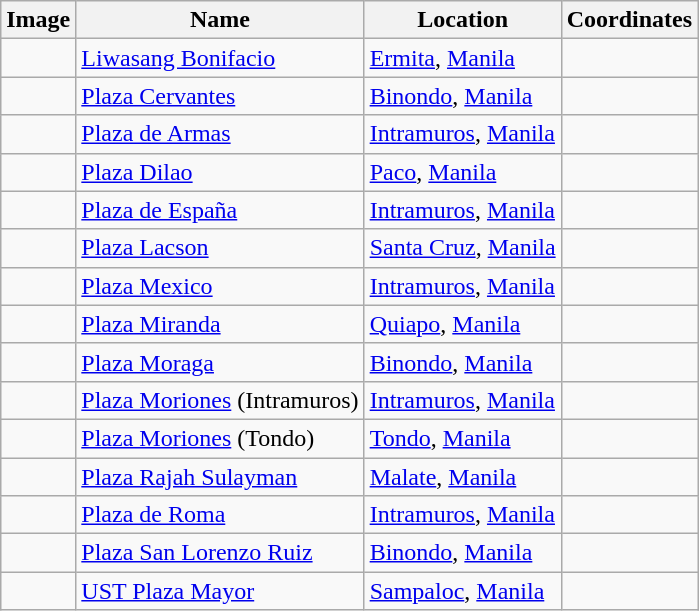<table class="wikitable sortable">
<tr>
<th class="unsortable">Image</th>
<th>Name</th>
<th data-sort-type=string>Location</th>
<th>Coordinates</th>
</tr>
<tr>
<td></td>
<td><a href='#'>Liwasang Bonifacio</a></td>
<td data-sort-value="Manila, Ermita"><a href='#'>Ermita</a>, <a href='#'>Manila</a></td>
<td><small></small></td>
</tr>
<tr>
<td></td>
<td><a href='#'>Plaza Cervantes</a></td>
<td><a href='#'>Binondo</a>, <a href='#'>Manila</a></td>
<td><small> </small></td>
</tr>
<tr>
<td></td>
<td><a href='#'>Plaza de Armas</a></td>
<td data-sort-value="Manila, Intramuros"><a href='#'>Intramuros</a>, <a href='#'>Manila</a></td>
<td><small></small></td>
</tr>
<tr>
<td></td>
<td><a href='#'>Plaza Dilao</a></td>
<td data-sort-value="Manila, Paco"><a href='#'>Paco</a>, <a href='#'>Manila</a></td>
<td><small></small></td>
</tr>
<tr>
<td></td>
<td><a href='#'>Plaza de España</a></td>
<td data-sort-value="Manila, Intramuros"><a href='#'>Intramuros</a>, <a href='#'>Manila</a></td>
<td><small></small></td>
</tr>
<tr>
<td></td>
<td><a href='#'>Plaza Lacson</a></td>
<td data-sort-value="Manila, Santa Cruz"><a href='#'>Santa Cruz</a>, <a href='#'>Manila</a></td>
<td><small></small></td>
</tr>
<tr>
<td></td>
<td><a href='#'>Plaza Mexico</a></td>
<td data-sort-value="Manila, Intramuros"><a href='#'>Intramuros</a>, <a href='#'>Manila</a></td>
<td><small></small></td>
</tr>
<tr>
<td></td>
<td><a href='#'>Plaza Miranda</a></td>
<td data-sort-value="Manila, Quiapo"><a href='#'>Quiapo</a>, <a href='#'>Manila</a></td>
<td><small></small></td>
</tr>
<tr>
<td></td>
<td><a href='#'>Plaza Moraga</a></td>
<td data-sort-value="Manila, Binondo"><a href='#'>Binondo</a>, <a href='#'>Manila</a></td>
<td><small></small></td>
</tr>
<tr>
<td></td>
<td><a href='#'>Plaza Moriones</a> (Intramuros)</td>
<td data-sort-value="Manila, Intramuros"><a href='#'>Intramuros</a>, <a href='#'>Manila</a></td>
<td><small></small></td>
</tr>
<tr>
<td></td>
<td><a href='#'>Plaza Moriones</a> (Tondo)</td>
<td data-sort-value="Manila, Tondo"><a href='#'>Tondo</a>, <a href='#'>Manila</a></td>
<td><small></small></td>
</tr>
<tr>
<td> </td>
<td><a href='#'>Plaza Rajah Sulayman</a></td>
<td data-sort-value="Manila, Malate"><a href='#'>Malate</a>, <a href='#'>Manila</a></td>
<td><small></small></td>
</tr>
<tr>
<td></td>
<td><a href='#'>Plaza de Roma</a></td>
<td data-sort-value="Manila, Intramuros"><a href='#'>Intramuros</a>, <a href='#'>Manila</a></td>
<td><small></small></td>
</tr>
<tr>
<td></td>
<td><a href='#'>Plaza San Lorenzo Ruiz</a></td>
<td data-sort-value="Manila, Binondo"><a href='#'>Binondo</a>, <a href='#'>Manila</a></td>
<td><small></small></td>
</tr>
<tr>
<td></td>
<td><a href='#'>UST Plaza Mayor</a></td>
<td data-sort-value="Manila, Sampaloc"><a href='#'>Sampaloc</a>, <a href='#'>Manila</a></td>
<td><small></small></td>
</tr>
</table>
